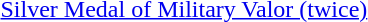<table>
<tr>
<td rowspan=2 style="width:60px; vertical-align:top;"></td>
<td><a href='#'>Silver Medal of Military Valor (twice)</a></td>
</tr>
<tr>
<td></td>
</tr>
</table>
